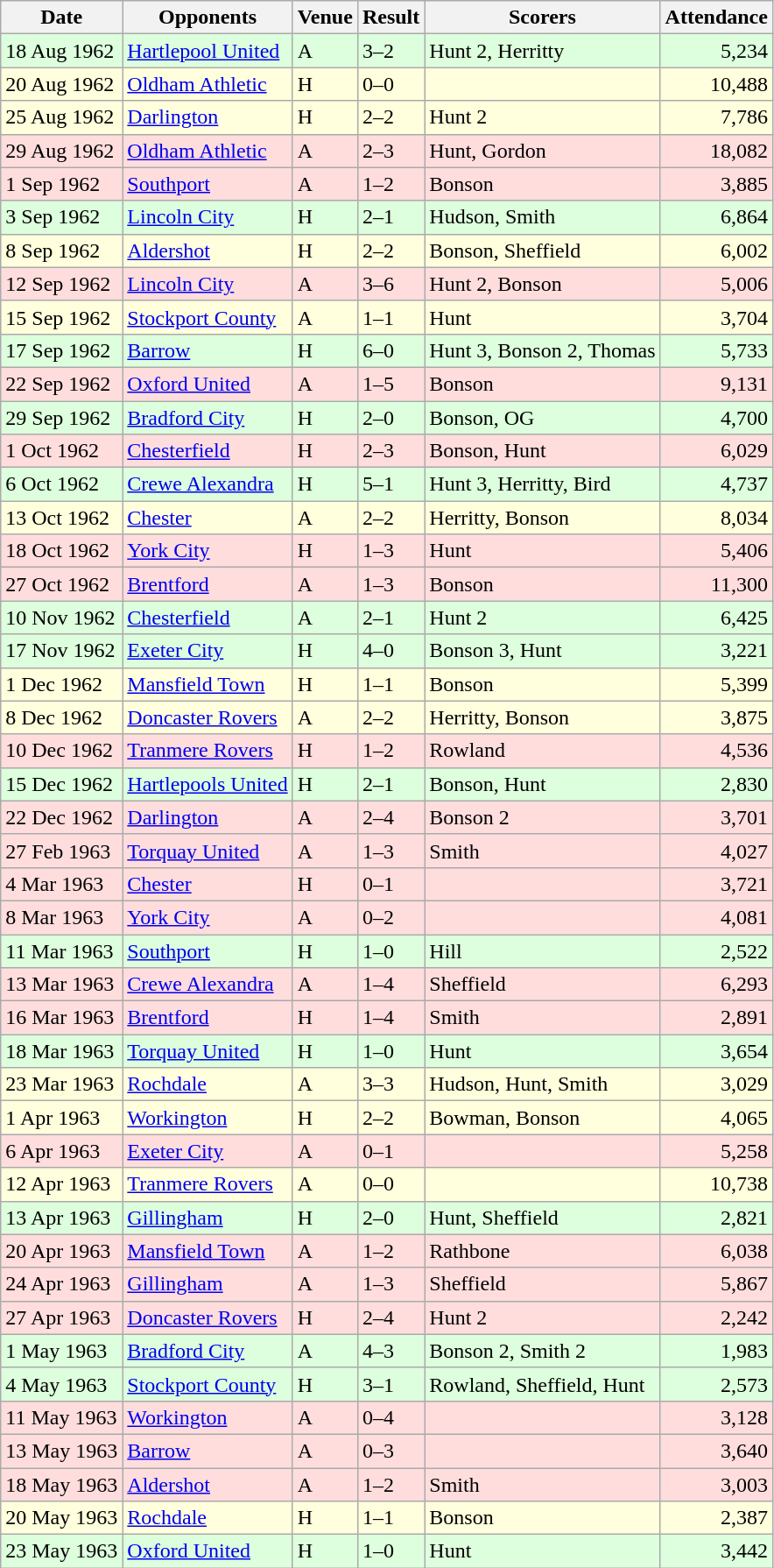<table class="wikitable sortable">
<tr>
<th>Date</th>
<th>Opponents</th>
<th>Venue</th>
<th>Result</th>
<th>Scorers</th>
<th>Attendance</th>
</tr>
<tr bgcolor="#ddffdd">
<td>18 Aug 1962</td>
<td><a href='#'>Hartlepool United</a></td>
<td>A</td>
<td>3–2</td>
<td>Hunt 2, Herritty</td>
<td align="right">5,234</td>
</tr>
<tr bgcolor="#ffffdd">
<td>20 Aug 1962</td>
<td><a href='#'>Oldham Athletic</a></td>
<td>H</td>
<td>0–0</td>
<td></td>
<td align="right">10,488</td>
</tr>
<tr bgcolor="#ffffdd">
<td>25 Aug 1962</td>
<td><a href='#'>Darlington</a></td>
<td>H</td>
<td>2–2</td>
<td>Hunt 2</td>
<td align="right">7,786</td>
</tr>
<tr bgcolor="#ffdddd">
<td>29 Aug 1962</td>
<td><a href='#'>Oldham Athletic</a></td>
<td>A</td>
<td>2–3</td>
<td>Hunt, Gordon</td>
<td align="right">18,082</td>
</tr>
<tr bgcolor="#ffdddd">
<td>1 Sep 1962</td>
<td><a href='#'>Southport</a></td>
<td>A</td>
<td>1–2</td>
<td>Bonson</td>
<td align="right">3,885</td>
</tr>
<tr bgcolor="#ddffdd">
<td>3 Sep 1962</td>
<td><a href='#'>Lincoln City</a></td>
<td>H</td>
<td>2–1</td>
<td>Hudson, Smith</td>
<td align="right">6,864</td>
</tr>
<tr bgcolor="#ffffdd">
<td>8 Sep 1962</td>
<td><a href='#'>Aldershot</a></td>
<td>H</td>
<td>2–2</td>
<td>Bonson, Sheffield</td>
<td align="right">6,002</td>
</tr>
<tr bgcolor="#ffdddd">
<td>12 Sep 1962</td>
<td><a href='#'>Lincoln City</a></td>
<td>A</td>
<td>3–6</td>
<td>Hunt 2, Bonson</td>
<td align="right">5,006</td>
</tr>
<tr bgcolor="#ffffdd">
<td>15 Sep 1962</td>
<td><a href='#'>Stockport County</a></td>
<td>A</td>
<td>1–1</td>
<td>Hunt</td>
<td align="right">3,704</td>
</tr>
<tr bgcolor="#ddffdd">
<td>17 Sep 1962</td>
<td><a href='#'>Barrow</a></td>
<td>H</td>
<td>6–0</td>
<td>Hunt 3, Bonson 2, Thomas</td>
<td align="right">5,733</td>
</tr>
<tr bgcolor="#ffdddd">
<td>22 Sep 1962</td>
<td><a href='#'>Oxford United</a></td>
<td>A</td>
<td>1–5</td>
<td>Bonson</td>
<td align="right">9,131</td>
</tr>
<tr bgcolor="#ddffdd">
<td>29 Sep 1962</td>
<td><a href='#'>Bradford City</a></td>
<td>H</td>
<td>2–0</td>
<td>Bonson, OG</td>
<td align="right">4,700</td>
</tr>
<tr bgcolor="#ffdddd">
<td>1 Oct 1962</td>
<td><a href='#'>Chesterfield</a></td>
<td>H</td>
<td>2–3</td>
<td>Bonson, Hunt</td>
<td align="right">6,029</td>
</tr>
<tr bgcolor="#ddffdd">
<td>6 Oct 1962</td>
<td><a href='#'>Crewe Alexandra</a></td>
<td>H</td>
<td>5–1</td>
<td>Hunt 3, Herritty, Bird</td>
<td align="right">4,737</td>
</tr>
<tr bgcolor="#ffffdd">
<td>13 Oct 1962</td>
<td><a href='#'>Chester</a></td>
<td>A</td>
<td>2–2</td>
<td>Herritty, Bonson</td>
<td align="right">8,034</td>
</tr>
<tr bgcolor="#ffdddd">
<td>18 Oct 1962</td>
<td><a href='#'>York City</a></td>
<td>H</td>
<td>1–3</td>
<td>Hunt</td>
<td align="right">5,406</td>
</tr>
<tr bgcolor="#ffdddd">
<td>27 Oct 1962</td>
<td><a href='#'>Brentford</a></td>
<td>A</td>
<td>1–3</td>
<td>Bonson</td>
<td align="right">11,300</td>
</tr>
<tr bgcolor="#ddffdd">
<td>10 Nov 1962</td>
<td><a href='#'>Chesterfield</a></td>
<td>A</td>
<td>2–1</td>
<td>Hunt 2</td>
<td align="right">6,425</td>
</tr>
<tr bgcolor="#ddffdd">
<td>17 Nov 1962</td>
<td><a href='#'>Exeter City</a></td>
<td>H</td>
<td>4–0</td>
<td>Bonson 3, Hunt</td>
<td align="right">3,221</td>
</tr>
<tr bgcolor="#ffffdd">
<td>1 Dec 1962</td>
<td><a href='#'>Mansfield Town</a></td>
<td>H</td>
<td>1–1</td>
<td>Bonson</td>
<td align="right">5,399</td>
</tr>
<tr bgcolor="#ffffdd">
<td>8 Dec 1962</td>
<td><a href='#'>Doncaster Rovers</a></td>
<td>A</td>
<td>2–2</td>
<td>Herritty, Bonson</td>
<td align="right">3,875</td>
</tr>
<tr bgcolor="#ffdddd">
<td>10 Dec 1962</td>
<td><a href='#'>Tranmere Rovers</a></td>
<td>H</td>
<td>1–2</td>
<td>Rowland</td>
<td align="right">4,536</td>
</tr>
<tr bgcolor="#ddffdd">
<td>15 Dec 1962</td>
<td><a href='#'>Hartlepools United</a></td>
<td>H</td>
<td>2–1</td>
<td>Bonson, Hunt</td>
<td align="right">2,830</td>
</tr>
<tr bgcolor="#ffdddd">
<td>22 Dec 1962</td>
<td><a href='#'>Darlington</a></td>
<td>A</td>
<td>2–4</td>
<td>Bonson 2</td>
<td align="right">3,701</td>
</tr>
<tr bgcolor="#ffdddd">
<td>27 Feb 1963</td>
<td><a href='#'>Torquay United</a></td>
<td>A</td>
<td>1–3</td>
<td>Smith</td>
<td align="right">4,027</td>
</tr>
<tr bgcolor="#ffdddd">
<td>4 Mar 1963</td>
<td><a href='#'>Chester</a></td>
<td>H</td>
<td>0–1</td>
<td></td>
<td align="right">3,721</td>
</tr>
<tr bgcolor="#ffdddd">
<td>8 Mar 1963</td>
<td><a href='#'>York City</a></td>
<td>A</td>
<td>0–2</td>
<td></td>
<td align="right">4,081</td>
</tr>
<tr bgcolor="#ddffdd">
<td>11 Mar 1963</td>
<td><a href='#'>Southport</a></td>
<td>H</td>
<td>1–0</td>
<td>Hill</td>
<td align="right">2,522</td>
</tr>
<tr bgcolor="#ffdddd">
<td>13 Mar 1963</td>
<td><a href='#'>Crewe Alexandra</a></td>
<td>A</td>
<td>1–4</td>
<td>Sheffield</td>
<td align="right">6,293</td>
</tr>
<tr bgcolor="#ffdddd">
<td>16 Mar 1963</td>
<td><a href='#'>Brentford</a></td>
<td>H</td>
<td>1–4</td>
<td>Smith</td>
<td align="right">2,891</td>
</tr>
<tr bgcolor="#ddffdd">
<td>18 Mar 1963</td>
<td><a href='#'>Torquay United</a></td>
<td>H</td>
<td>1–0</td>
<td>Hunt</td>
<td align="right">3,654</td>
</tr>
<tr bgcolor="#ffffdd">
<td>23 Mar 1963</td>
<td><a href='#'>Rochdale</a></td>
<td>A</td>
<td>3–3</td>
<td>Hudson, Hunt, Smith</td>
<td align="right">3,029</td>
</tr>
<tr bgcolor="#ffffdd">
<td>1 Apr 1963</td>
<td><a href='#'>Workington</a></td>
<td>H</td>
<td>2–2</td>
<td>Bowman, Bonson</td>
<td align="right">4,065</td>
</tr>
<tr bgcolor="#ffdddd">
<td>6 Apr 1963</td>
<td><a href='#'>Exeter City</a></td>
<td>A</td>
<td>0–1</td>
<td></td>
<td align="right">5,258</td>
</tr>
<tr bgcolor="#ffffdd">
<td>12 Apr 1963</td>
<td><a href='#'>Tranmere Rovers</a></td>
<td>A</td>
<td>0–0</td>
<td></td>
<td align="right">10,738</td>
</tr>
<tr bgcolor="#ddffdd">
<td>13 Apr 1963</td>
<td><a href='#'>Gillingham</a></td>
<td>H</td>
<td>2–0</td>
<td>Hunt, Sheffield</td>
<td align="right">2,821</td>
</tr>
<tr bgcolor="#ffdddd">
<td>20 Apr 1963</td>
<td><a href='#'>Mansfield Town</a></td>
<td>A</td>
<td>1–2</td>
<td>Rathbone</td>
<td align="right">6,038</td>
</tr>
<tr bgcolor="#ffdddd">
<td>24 Apr 1963</td>
<td><a href='#'>Gillingham</a></td>
<td>A</td>
<td>1–3</td>
<td>Sheffield</td>
<td align="right">5,867</td>
</tr>
<tr bgcolor="#ffdddd">
<td>27 Apr 1963</td>
<td><a href='#'>Doncaster Rovers</a></td>
<td>H</td>
<td>2–4</td>
<td>Hunt 2</td>
<td align="right">2,242</td>
</tr>
<tr bgcolor="#ddffdd">
<td>1 May 1963</td>
<td><a href='#'>Bradford City</a></td>
<td>A</td>
<td>4–3</td>
<td>Bonson 2, Smith 2</td>
<td align="right">1,983</td>
</tr>
<tr bgcolor="#ddffdd">
<td>4 May 1963</td>
<td><a href='#'>Stockport County</a></td>
<td>H</td>
<td>3–1</td>
<td>Rowland, Sheffield, Hunt</td>
<td align="right">2,573</td>
</tr>
<tr bgcolor="#ffdddd">
<td>11 May 1963</td>
<td><a href='#'>Workington</a></td>
<td>A</td>
<td>0–4</td>
<td></td>
<td align="right">3,128</td>
</tr>
<tr bgcolor="#ffdddd">
<td>13 May 1963</td>
<td><a href='#'>Barrow</a></td>
<td>A</td>
<td>0–3</td>
<td></td>
<td align="right">3,640</td>
</tr>
<tr bgcolor="#ffdddd">
<td>18 May 1963</td>
<td><a href='#'>Aldershot</a></td>
<td>A</td>
<td>1–2</td>
<td>Smith</td>
<td align="right">3,003</td>
</tr>
<tr bgcolor="#ffffdd">
<td>20 May 1963</td>
<td><a href='#'>Rochdale</a></td>
<td>H</td>
<td>1–1</td>
<td>Bonson</td>
<td align="right">2,387</td>
</tr>
<tr bgcolor="#ddffdd">
<td>23 May 1963</td>
<td><a href='#'>Oxford United</a></td>
<td>H</td>
<td>1–0</td>
<td>Hunt</td>
<td align="right">3,442</td>
</tr>
</table>
